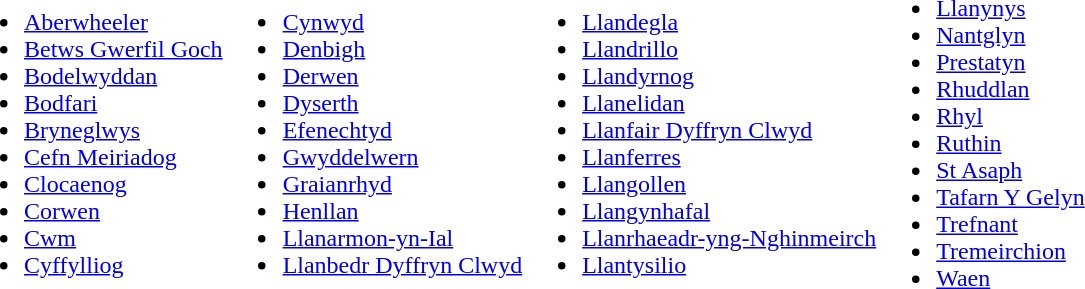<table border="0" cellpadding="0" cellspacing="0">
<tr>
<td><br><ul><li><a href='#'>Aberwheeler</a></li><li><a href='#'>Betws Gwerfil Goch</a></li><li><a href='#'>Bodelwyddan</a></li><li><a href='#'>Bodfari</a></li><li><a href='#'>Bryneglwys</a></li><li><a href='#'>Cefn Meiriadog</a></li><li><a href='#'>Clocaenog</a></li><li><a href='#'>Corwen</a></li><li><a href='#'>Cwm</a></li><li><a href='#'>Cyffylliog</a></li></ul></td>
<td><br><ul><li><a href='#'>Cynwyd</a></li><li><a href='#'>Denbigh</a></li><li><a href='#'>Derwen</a></li><li><a href='#'>Dyserth</a></li><li><a href='#'>Efenechtyd</a></li><li><a href='#'>Gwyddelwern</a></li><li><a href='#'>Graianrhyd</a></li><li><a href='#'>Henllan</a></li><li><a href='#'>Llanarmon-yn-Ial</a></li><li><a href='#'>Llanbedr Dyffryn Clwyd</a></li></ul></td>
<td><br><ul><li><a href='#'>Llandegla</a></li><li><a href='#'>Llandrillo</a></li><li><a href='#'>Llandyrnog</a></li><li><a href='#'>Llanelidan</a></li><li><a href='#'>Llanfair Dyffryn Clwyd</a></li><li><a href='#'>Llanferres</a></li><li><a href='#'>Llangollen</a></li><li><a href='#'>Llangynhafal</a></li><li><a href='#'>Llanrhaeadr-yng-Nghinmeirch</a></li><li><a href='#'>Llantysilio</a></li></ul></td>
<td><br><ul><li><a href='#'>Llanynys</a></li><li><a href='#'>Nantglyn</a></li><li><a href='#'>Prestatyn</a></li><li><a href='#'>Rhuddlan</a></li><li><a href='#'>Rhyl</a></li><li><a href='#'>Ruthin</a></li><li><a href='#'>St Asaph</a></li><li><a href='#'>Tafarn Y Gelyn</a></li><li><a href='#'>Trefnant</a></li><li><a href='#'>Tremeirchion</a></li><li><a href='#'>Waen</a></li></ul></td>
</tr>
</table>
